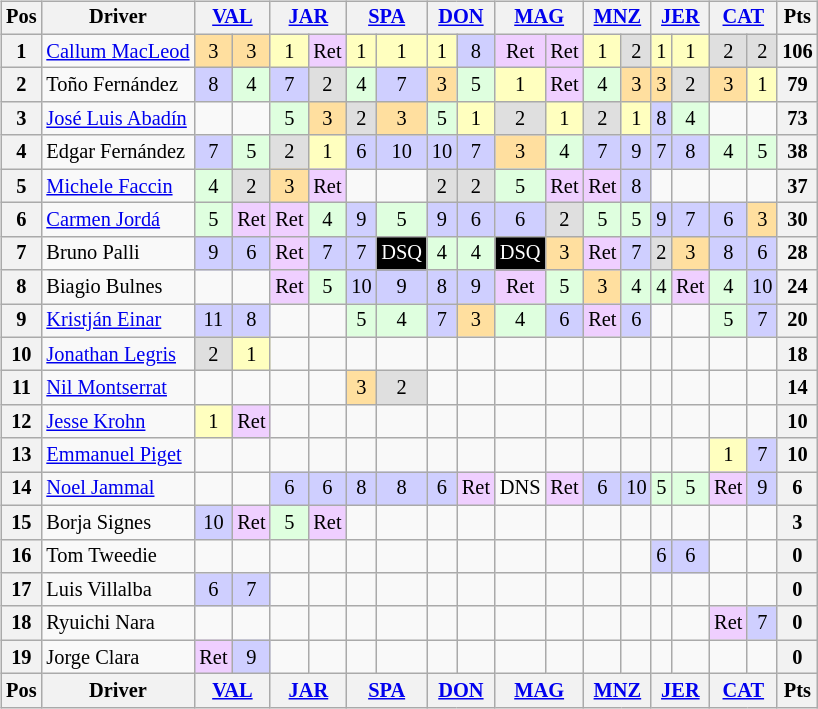<table>
<tr>
<td><br><table class="wikitable" style="font-size: 85%; text-align:center">
<tr valign="top">
<th valign="middle">Pos</th>
<th valign="middle">Driver</th>
<th colspan="2"><a href='#'>VAL</a><br></th>
<th colspan="2"><a href='#'>JAR</a><br></th>
<th colspan="2"><a href='#'>SPA</a><br></th>
<th colspan="2"><a href='#'>DON</a><br></th>
<th colspan="2"><a href='#'>MAG</a><br></th>
<th colspan="2"><a href='#'>MNZ</a><br></th>
<th colspan="2"><a href='#'>JER</a><br></th>
<th colspan="2"><a href='#'>CAT</a><br></th>
<th valign="middle">Pts</th>
</tr>
<tr>
<th>1</th>
<td align=left> <a href='#'>Callum MacLeod</a></td>
<td style="background:#FFDF9F;">3</td>
<td style="background:#FFDF9F;">3</td>
<td style="background:#FFFFBF;">1</td>
<td style="background:#EFCFFF;">Ret</td>
<td style="background:#FFFFBF;">1</td>
<td style="background:#FFFFBF;">1</td>
<td style="background:#FFFFBF;">1</td>
<td style="background:#CFCFFF;">8</td>
<td style="background:#EFCFFF;">Ret</td>
<td style="background:#EFCFFF;">Ret</td>
<td style="background:#FFFFBF;">1</td>
<td style="background:#DFDFDF;">2</td>
<td style="background:#FFFFBF;">1</td>
<td style="background:#FFFFBF;">1</td>
<td style="background:#DFDFDF;">2</td>
<td style="background:#DFDFDF;">2</td>
<th>106</th>
</tr>
<tr>
<th>2</th>
<td align=left> Toño Fernández</td>
<td style="background:#CFCFFF;">8</td>
<td style="background:#DFFFDF;">4</td>
<td style="background:#CFCFFF;">7</td>
<td style="background:#DFDFDF;">2</td>
<td style="background:#DFFFDF;">4</td>
<td style="background:#CFCFFF;">7</td>
<td style="background:#FFDF9F;">3</td>
<td style="background:#DFFFDF;">5</td>
<td style="background:#FFFFBF;">1</td>
<td style="background:#EFCFFF;">Ret</td>
<td style="background:#DFFFDF;">4</td>
<td style="background:#FFDF9F;">3</td>
<td style="background:#FFDF9F;">3</td>
<td style="background:#DFDFDF;">2</td>
<td style="background:#FFDF9F;">3</td>
<td style="background:#FFFFBF;">1</td>
<th>79</th>
</tr>
<tr>
<th>3</th>
<td align=left> <a href='#'>José Luis Abadín</a></td>
<td></td>
<td></td>
<td style="background:#DFFFDF;">5</td>
<td style="background:#FFDF9F;">3</td>
<td style="background:#DFDFDF;">2</td>
<td style="background:#FFDF9F;">3</td>
<td style="background:#DFFFDF;">5</td>
<td style="background:#FFFFBF;">1</td>
<td style="background:#DFDFDF;">2</td>
<td style="background:#FFFFBF;">1</td>
<td style="background:#DFDFDF;">2</td>
<td style="background:#FFFFBF;">1</td>
<td style="background:#CFCFFF;">8</td>
<td style="background:#DFFFDF;">4</td>
<td></td>
<td></td>
<th>73</th>
</tr>
<tr>
<th>4</th>
<td align=left nowrap> Edgar Fernández</td>
<td style="background:#CFCFFF;">7</td>
<td style="background:#DFFFDF;">5</td>
<td style="background:#DFDFDF;">2</td>
<td style="background:#FFFFBF;">1</td>
<td style="background:#CFCFFF;">6</td>
<td style="background:#CFCFFF;">10</td>
<td style="background:#CFCFFF;">10</td>
<td style="background:#CFCFFF;">7</td>
<td style="background:#FFDF9F;">3</td>
<td style="background:#DFFFDF;">4</td>
<td style="background:#CFCFFF;">7</td>
<td style="background:#CFCFFF;">9</td>
<td style="background:#CFCFFF;">7</td>
<td style="background:#CFCFFF;">8</td>
<td style="background:#DFFFDF;">4</td>
<td style="background:#DFFFDF;">5</td>
<th>38</th>
</tr>
<tr>
<th>5</th>
<td align=left> <a href='#'>Michele Faccin</a></td>
<td style="background:#DFFFDF;">4</td>
<td style="background:#DFDFDF;">2</td>
<td style="background:#FFDF9F;">3</td>
<td style="background:#EFCFFF;">Ret</td>
<td></td>
<td></td>
<td style="background:#DFDFDF;">2</td>
<td style="background:#DFDFDF;">2</td>
<td style="background:#DFFFDF;">5</td>
<td style="background:#EFCFFF;">Ret</td>
<td style="background:#EFCFFF;">Ret</td>
<td style="background:#CFCFFF;">8</td>
<td></td>
<td></td>
<td></td>
<td></td>
<th>37</th>
</tr>
<tr>
<th>6</th>
<td align=left> <a href='#'>Carmen Jordá</a></td>
<td style="background:#DFFFDF;">5</td>
<td style="background:#EFCFFF;">Ret</td>
<td style="background:#EFCFFF;">Ret</td>
<td style="background:#DFFFDF;">4</td>
<td style="background:#CFCFFF;">9</td>
<td style="background:#DFFFDF;">5</td>
<td style="background:#CFCFFF;">9</td>
<td style="background:#CFCFFF;">6</td>
<td style="background:#CFCFFF;">6</td>
<td style="background:#DFDFDF;">2</td>
<td style="background:#DFFFDF;">5</td>
<td style="background:#DFFFDF;">5</td>
<td style="background:#CFCFFF;">9</td>
<td style="background:#CFCFFF;">7</td>
<td style="background:#CFCFFF;">6</td>
<td style="background:#FFDF9F;">3</td>
<th>30</th>
</tr>
<tr>
<th>7</th>
<td align=left> Bruno Palli</td>
<td style="background:#CFCFFF;">9</td>
<td style="background:#CFCFFF;">6</td>
<td style="background:#EFCFFF;">Ret</td>
<td style="background:#CFCFFF;">7</td>
<td style="background:#CFCFFF;">7</td>
<td style="background:black; color:white;">DSQ</td>
<td style="background:#DFFFDF;">4</td>
<td style="background:#DFFFDF;">4</td>
<td style="background:black; color:white;">DSQ</td>
<td style="background:#FFDF9F;">3</td>
<td style="background:#EFCFFF;">Ret</td>
<td style="background:#CFCFFF;">7</td>
<td style="background:#DFDFDF;">2</td>
<td style="background:#FFDF9F;">3</td>
<td style="background:#CFCFFF;">8</td>
<td style="background:#CFCFFF;">6</td>
<th>28</th>
</tr>
<tr>
<th>8</th>
<td align=left> Biagio Bulnes</td>
<td></td>
<td></td>
<td style="background:#EFCFFF;">Ret</td>
<td style="background:#DFFFDF;">5</td>
<td style="background:#CFCFFF;">10</td>
<td style="background:#CFCFFF;">9</td>
<td style="background:#CFCFFF;">8</td>
<td style="background:#CFCFFF;">9</td>
<td style="background:#EFCFFF;">Ret</td>
<td style="background:#DFFFDF;">5</td>
<td style="background:#FFDF9F;">3</td>
<td style="background:#DFFFDF;">4</td>
<td style="background:#DFFFDF;">4</td>
<td style="background:#EFCFFF;">Ret</td>
<td style="background:#DFFFDF;">4</td>
<td style="background:#CFCFFF;">10</td>
<th>24</th>
</tr>
<tr>
<th>9</th>
<td align=left> <a href='#'>Kristján Einar</a></td>
<td style="background:#CFCFFF;">11</td>
<td style="background:#CFCFFF;">8</td>
<td></td>
<td></td>
<td style="background:#DFFFDF;">5</td>
<td style="background:#DFFFDF;">4</td>
<td style="background:#CFCFFF;">7</td>
<td style="background:#FFDF9F;">3</td>
<td style="background:#DFFFDF;">4</td>
<td style="background:#CFCFFF;">6</td>
<td style="background:#EFCFFF;">Ret</td>
<td style="background:#CFCFFF;">6</td>
<td></td>
<td></td>
<td style="background:#DFFFDF;">5</td>
<td style="background:#CFCFFF;">7</td>
<th>20</th>
</tr>
<tr>
<th>10</th>
<td align=left> <a href='#'>Jonathan Legris</a></td>
<td style="background:#DFDFDF;">2</td>
<td style="background:#FFFFBF;">1</td>
<td></td>
<td></td>
<td></td>
<td></td>
<td></td>
<td></td>
<td></td>
<td></td>
<td></td>
<td></td>
<td></td>
<td></td>
<td></td>
<td></td>
<th>18</th>
</tr>
<tr>
<th>11</th>
<td align=left> <a href='#'>Nil Montserrat</a></td>
<td></td>
<td></td>
<td></td>
<td></td>
<td style="background:#FFDF9F;">3</td>
<td style="background:#DFDFDF;">2</td>
<td></td>
<td></td>
<td></td>
<td></td>
<td></td>
<td></td>
<td></td>
<td></td>
<td></td>
<td></td>
<th>14</th>
</tr>
<tr>
<th>12</th>
<td align=left> <a href='#'>Jesse Krohn</a></td>
<td style="background:#FFFFBF;">1</td>
<td style="background:#EFCFFF;">Ret</td>
<td></td>
<td></td>
<td></td>
<td></td>
<td></td>
<td></td>
<td></td>
<td></td>
<td></td>
<td></td>
<td></td>
<td></td>
<td></td>
<td></td>
<th>10</th>
</tr>
<tr>
<th>13</th>
<td align=left> <a href='#'>Emmanuel Piget</a></td>
<td></td>
<td></td>
<td></td>
<td></td>
<td></td>
<td></td>
<td></td>
<td></td>
<td></td>
<td></td>
<td></td>
<td></td>
<td></td>
<td></td>
<td style="background:#FFFFBF;">1</td>
<td style="background:#CFCFFF;">7</td>
<th>10</th>
</tr>
<tr>
<th>14</th>
<td align=left> <a href='#'>Noel Jammal</a></td>
<td></td>
<td></td>
<td style="background:#CFCFFF;">6</td>
<td style="background:#CFCFFF;">6</td>
<td style="background:#CFCFFF;">8</td>
<td style="background:#CFCFFF;">8</td>
<td style="background:#CFCFFF;">6</td>
<td style="background:#EFCFFF;">Ret</td>
<td>DNS</td>
<td style="background:#EFCFFF;">Ret</td>
<td style="background:#CFCFFF;">6</td>
<td style="background:#CFCFFF;">10</td>
<td style="background:#DFFFDF;">5</td>
<td style="background:#DFFFDF;">5</td>
<td style="background:#EFCFFF;">Ret</td>
<td style="background:#CFCFFF;">9</td>
<th>6</th>
</tr>
<tr>
<th>15</th>
<td align=left> Borja Signes</td>
<td style="background:#CFCFFF;">10</td>
<td style="background:#EFCFFF;">Ret</td>
<td style="background:#DFFFDF;">5</td>
<td style="background:#EFCFFF;">Ret</td>
<td></td>
<td></td>
<td></td>
<td></td>
<td></td>
<td></td>
<td></td>
<td></td>
<td></td>
<td></td>
<td></td>
<td></td>
<th>3</th>
</tr>
<tr>
<th>16</th>
<td align=left> Tom Tweedie</td>
<td></td>
<td></td>
<td></td>
<td></td>
<td></td>
<td></td>
<td></td>
<td></td>
<td></td>
<td></td>
<td></td>
<td></td>
<td style="background:#CFCFFF;">6</td>
<td style="background:#CFCFFF;">6</td>
<td></td>
<td></td>
<th>0</th>
</tr>
<tr>
<th>17</th>
<td align=left> Luis Villalba</td>
<td style="background:#CFCFFF;">6</td>
<td style="background:#CFCFFF;">7</td>
<td></td>
<td></td>
<td></td>
<td></td>
<td></td>
<td></td>
<td></td>
<td></td>
<td></td>
<td></td>
<td></td>
<td></td>
<td></td>
<td></td>
<th>0</th>
</tr>
<tr>
<th>18</th>
<td align=left> Ryuichi Nara</td>
<td></td>
<td></td>
<td></td>
<td></td>
<td></td>
<td></td>
<td></td>
<td></td>
<td></td>
<td></td>
<td></td>
<td></td>
<td></td>
<td></td>
<td style="background:#EFCFFF;">Ret</td>
<td style="background:#CFCFFF;">7</td>
<th>0</th>
</tr>
<tr>
<th>19</th>
<td align=left> Jorge Clara</td>
<td style="background:#EFCFFF;">Ret</td>
<td style="background:#CFCFFF;">9</td>
<td></td>
<td></td>
<td></td>
<td></td>
<td></td>
<td></td>
<td></td>
<td></td>
<td></td>
<td></td>
<td></td>
<td></td>
<td></td>
<td></td>
<th>0</th>
</tr>
<tr valign="top">
<th valign="middle">Pos</th>
<th valign="middle">Driver</th>
<th colspan="2"><a href='#'>VAL</a><br></th>
<th colspan="2"><a href='#'>JAR</a><br></th>
<th colspan="2"><a href='#'>SPA</a><br></th>
<th colspan="2"><a href='#'>DON</a><br></th>
<th colspan="2"><a href='#'>MAG</a><br></th>
<th colspan="2"><a href='#'>MNZ</a><br></th>
<th colspan="2"><a href='#'>JER</a><br></th>
<th colspan="2"><a href='#'>CAT</a><br></th>
<th valign="middle">Pts</th>
</tr>
</table>
</td>
<td valign="top"><br></td>
</tr>
</table>
